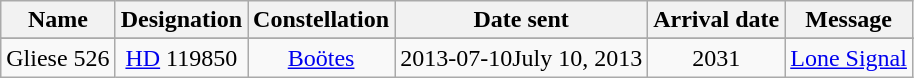<table class="wikitable">
<tr>
<th>Name</th>
<th>Designation</th>
<th>Constellation</th>
<th>Date sent</th>
<th>Arrival date</th>
<th>Message</th>
</tr>
<tr align=center>
</tr>
<tr align=center>
<td>Gliese 526</td>
<td><a href='#'>HD</a> 119850</td>
<td><a href='#'>Boötes</a></td>
<td><span>2013-07-10</span>July 10, 2013</td>
<td>2031</td>
<td><a href='#'>Lone Signal</a></td>
</tr>
</table>
